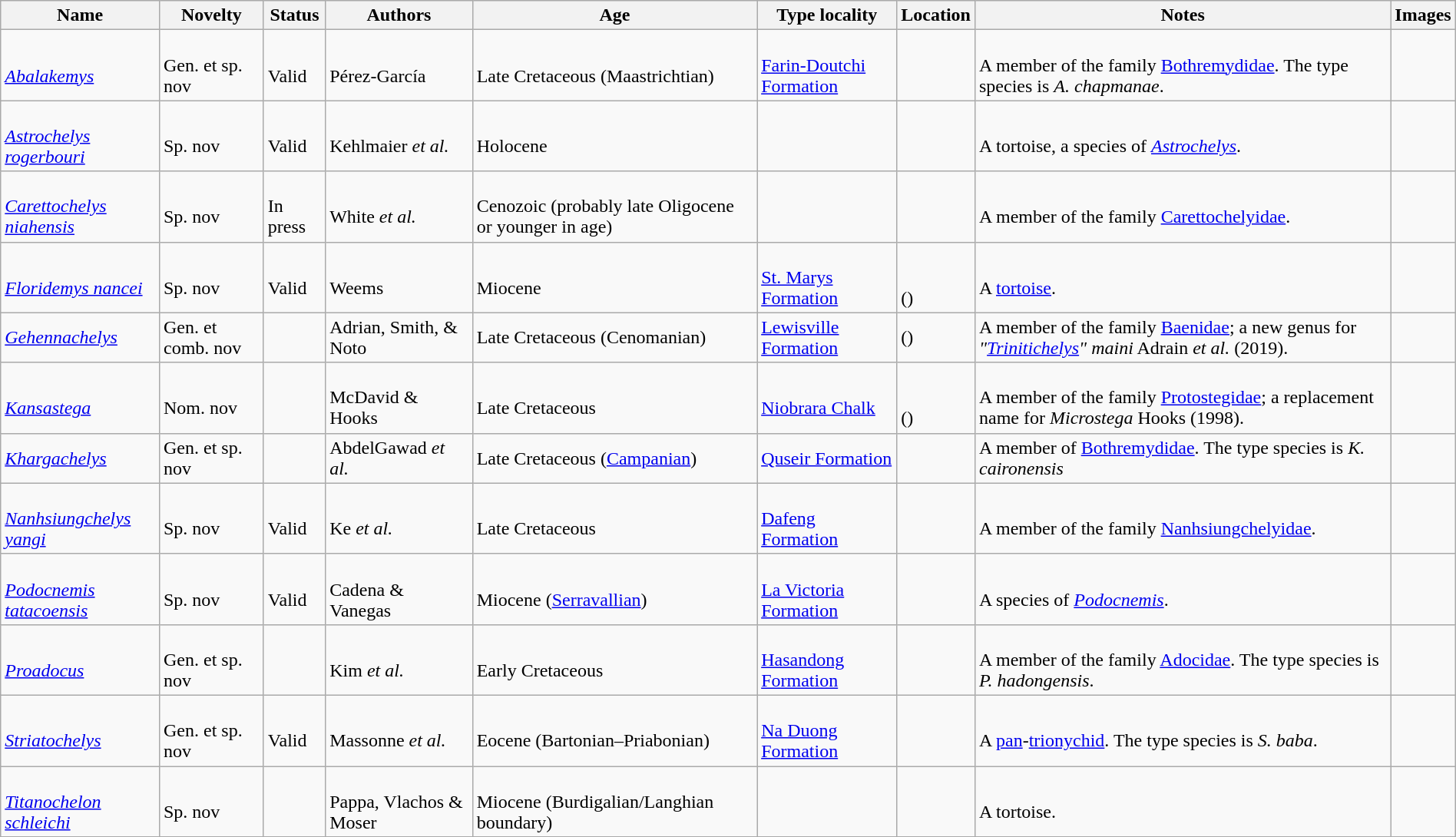<table class="wikitable sortable" align="center" width="100%">
<tr>
<th>Name</th>
<th>Novelty</th>
<th>Status</th>
<th>Authors</th>
<th>Age</th>
<th>Type locality</th>
<th>Location</th>
<th>Notes</th>
<th>Images</th>
</tr>
<tr>
<td><br><em><a href='#'>Abalakemys</a></em></td>
<td><br>Gen. et sp. nov</td>
<td><br>Valid</td>
<td><br>Pérez-García</td>
<td><br>Late Cretaceous (Maastrichtian)</td>
<td><br><a href='#'>Farin-Doutchi Formation</a></td>
<td><br></td>
<td><br>A member of the family <a href='#'>Bothremydidae</a>. The type species is <em>A. chapmanae</em>.</td>
<td></td>
</tr>
<tr>
<td><br><em><a href='#'>Astrochelys rogerbouri</a></em></td>
<td><br>Sp. nov</td>
<td><br>Valid</td>
<td><br>Kehlmaier <em>et al.</em></td>
<td><br>Holocene</td>
<td></td>
<td><br></td>
<td><br>A tortoise, a species of <em><a href='#'>Astrochelys</a></em>.</td>
<td></td>
</tr>
<tr>
<td><br><em><a href='#'>Carettochelys niahensis</a></em></td>
<td><br>Sp. nov</td>
<td><br>In press</td>
<td><br>White <em>et al.</em></td>
<td><br>Cenozoic (probably late Oligocene or younger in age)</td>
<td></td>
<td><br></td>
<td><br>A member of the family <a href='#'>Carettochelyidae</a>.</td>
<td></td>
</tr>
<tr>
<td><br><em><a href='#'>Floridemys nancei</a></em></td>
<td><br>Sp. nov</td>
<td><br>Valid</td>
<td><br>Weems</td>
<td><br>Miocene</td>
<td><br><a href='#'>St. Marys Formation</a></td>
<td><br><br>()</td>
<td><br>A <a href='#'>tortoise</a>.</td>
<td></td>
</tr>
<tr>
<td><em><a href='#'>Gehennachelys</a></em></td>
<td>Gen. et comb. nov</td>
<td></td>
<td>Adrian, Smith, & Noto</td>
<td>Late Cretaceous (Cenomanian)</td>
<td><a href='#'>Lewisville Formation</a></td>
<td> ()</td>
<td>A member of the family <a href='#'>Baenidae</a>; a new genus for <em>"<a href='#'>Trinitichelys</a>" maini</em> Adrain <em>et al.</em> (2019).</td>
<td></td>
</tr>
<tr>
<td><br><em><a href='#'>Kansastega</a></em></td>
<td><br>Nom. nov</td>
<td></td>
<td><br>McDavid & Hooks</td>
<td><br>Late Cretaceous</td>
<td><br><a href='#'>Niobrara Chalk</a></td>
<td><br><br>()</td>
<td><br>A member of the family <a href='#'>Protostegidae</a>; a replacement name for <em>Microstega</em> Hooks (1998).</td>
<td></td>
</tr>
<tr>
<td><em><a href='#'>Khargachelys</a></em></td>
<td>Gen. et sp. nov</td>
<td></td>
<td>AbdelGawad <em>et al.</em></td>
<td>Late Cretaceous (<a href='#'>Campanian</a>)</td>
<td><a href='#'>Quseir Formation</a></td>
<td></td>
<td>A member of <a href='#'>Bothremydidae</a>. The type species is <em>K. caironensis</em></td>
<td></td>
</tr>
<tr>
<td><br><em><a href='#'>Nanhsiungchelys yangi</a></em></td>
<td><br>Sp. nov</td>
<td><br>Valid</td>
<td><br>Ke <em>et al.</em></td>
<td><br>Late Cretaceous</td>
<td><br><a href='#'>Dafeng Formation</a></td>
<td><br></td>
<td><br>A member of the family <a href='#'>Nanhsiungchelyidae</a>.</td>
<td></td>
</tr>
<tr>
<td><br><em><a href='#'>Podocnemis tatacoensis</a></em></td>
<td><br>Sp. nov</td>
<td><br>Valid</td>
<td><br>Cadena & Vanegas</td>
<td><br>Miocene (<a href='#'>Serravallian</a>)</td>
<td><br><a href='#'>La Victoria Formation</a></td>
<td><br></td>
<td><br>A species of <em><a href='#'>Podocnemis</a></em>.</td>
<td></td>
</tr>
<tr>
<td><br><em><a href='#'>Proadocus</a></em></td>
<td><br>Gen. et sp. nov</td>
<td></td>
<td><br>Kim <em>et al.</em></td>
<td><br>Early Cretaceous</td>
<td><br><a href='#'>Hasandong Formation</a></td>
<td><br></td>
<td><br>A member of the family <a href='#'>Adocidae</a>. The type species is <em>P. hadongensis</em>.</td>
<td></td>
</tr>
<tr>
<td><br><em><a href='#'>Striatochelys</a></em></td>
<td><br>Gen. et sp. nov</td>
<td><br>Valid</td>
<td><br>Massonne <em>et al.</em></td>
<td><br>Eocene (Bartonian–Priabonian)</td>
<td><br><a href='#'>Na Duong Formation</a></td>
<td><br></td>
<td><br>A <a href='#'>pan</a>-<a href='#'>trionychid</a>. The type species is <em>S. baba</em>.</td>
<td></td>
</tr>
<tr>
<td><br><em><a href='#'>Titanochelon schleichi</a></em></td>
<td><br>Sp. nov</td>
<td></td>
<td><br>Pappa, Vlachos & Moser</td>
<td><br>Miocene (Burdigalian/Langhian boundary)</td>
<td></td>
<td><br></td>
<td><br>A tortoise.</td>
<td></td>
</tr>
<tr>
</tr>
</table>
